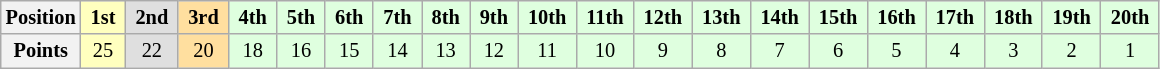<table class="wikitable" style="font-size:85%; text-align:center">
<tr>
<th>Position</th>
<td style="background:#ffffbf;"> <strong>1st</strong> </td>
<td style="background:#dfdfdf;"> <strong>2nd</strong> </td>
<td style="background:#ffdf9f;"> <strong>3rd</strong> </td>
<td style="background:#dfffdf;"> <strong>4th</strong> </td>
<td style="background:#dfffdf;"> <strong>5th</strong> </td>
<td style="background:#dfffdf;"> <strong>6th</strong> </td>
<td style="background:#dfffdf;"> <strong>7th</strong> </td>
<td style="background:#dfffdf;"> <strong>8th</strong> </td>
<td style="background:#dfffdf;"> <strong>9th</strong> </td>
<td style="background:#dfffdf;"> <strong>10th</strong> </td>
<td style="background:#dfffdf;"> <strong>11th</strong> </td>
<td style="background:#dfffdf;"> <strong>12th</strong> </td>
<td style="background:#dfffdf;"> <strong>13th</strong> </td>
<td style="background:#dfffdf;"> <strong>14th</strong> </td>
<td style="background:#dfffdf;"> <strong>15th</strong> </td>
<td style="background:#dfffdf;"> <strong>16th</strong> </td>
<td style="background:#dfffdf;"> <strong>17th</strong> </td>
<td style="background:#dfffdf;"> <strong>18th</strong> </td>
<td style="background:#dfffdf;"> <strong>19th</strong> </td>
<td style="background:#dfffdf;"> <strong>20th</strong> </td>
</tr>
<tr>
<th>Points</th>
<td style="background:#ffffbf;">25</td>
<td style="background:#dfdfdf;">22</td>
<td style="background:#ffdf9f;">20</td>
<td style="background:#dfffdf;">18</td>
<td style="background:#dfffdf;">16</td>
<td style="background:#dfffdf;">15</td>
<td style="background:#dfffdf;">14</td>
<td style="background:#dfffdf;">13</td>
<td style="background:#dfffdf;">12</td>
<td style="background:#dfffdf;">11</td>
<td style="background:#dfffdf;">10</td>
<td style="background:#dfffdf;">9</td>
<td style="background:#dfffdf;">8</td>
<td style="background:#dfffdf;">7</td>
<td style="background:#dfffdf;">6</td>
<td style="background:#dfffdf;">5</td>
<td style="background:#dfffdf;">4</td>
<td style="background:#dfffdf;">3</td>
<td style="background:#dfffdf;">2</td>
<td style="background:#dfffdf;">1</td>
</tr>
</table>
